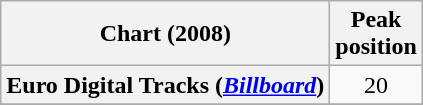<table class="wikitable sortable plainrowheaders" style="text-align:center">
<tr>
<th>Chart (2008)</th>
<th>Peak<br>position</th>
</tr>
<tr>
<th scope="row">Euro Digital Tracks (<em><a href='#'>Billboard</a></em>)</th>
<td>20</td>
</tr>
<tr>
</tr>
<tr>
</tr>
</table>
